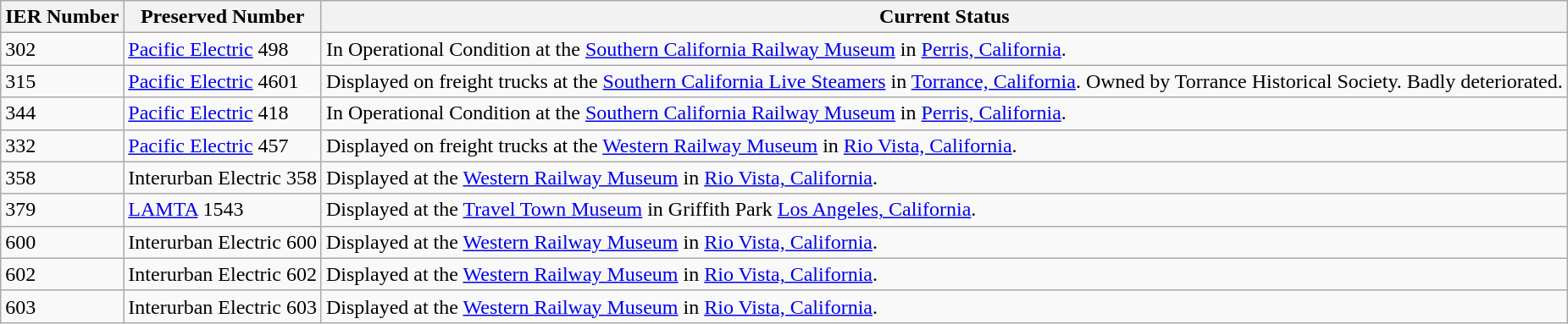<table class="wikitable">
<tr>
<th>IER Number</th>
<th>Preserved Number</th>
<th>Current Status</th>
</tr>
<tr>
<td>302</td>
<td><a href='#'>Pacific Electric</a> 498</td>
<td>In Operational Condition at the <a href='#'>Southern California Railway Museum</a> in <a href='#'>Perris, California</a>.</td>
</tr>
<tr>
<td>315</td>
<td><a href='#'>Pacific Electric</a> 4601</td>
<td>Displayed on freight trucks at the <a href='#'>Southern California Live Steamers</a> in <a href='#'>Torrance, California</a>. Owned by Torrance Historical Society. Badly deteriorated.</td>
</tr>
<tr>
<td>344</td>
<td><a href='#'>Pacific Electric</a> 418</td>
<td>In Operational Condition at the <a href='#'>Southern California Railway Museum</a> in <a href='#'>Perris, California</a>.</td>
</tr>
<tr>
<td>332</td>
<td><a href='#'>Pacific Electric</a> 457</td>
<td>Displayed on freight trucks at the <a href='#'>Western Railway Museum</a> in <a href='#'>Rio Vista, California</a>.</td>
</tr>
<tr>
<td>358</td>
<td>Interurban Electric 358</td>
<td>Displayed at the <a href='#'>Western Railway Museum</a> in <a href='#'>Rio Vista, California</a>.</td>
</tr>
<tr>
<td>379</td>
<td><a href='#'>LAMTA</a> 1543</td>
<td>Displayed at the <a href='#'>Travel Town Museum</a> in Griffith Park <a href='#'>Los Angeles, California</a>.</td>
</tr>
<tr>
<td>600</td>
<td>Interurban Electric 600</td>
<td>Displayed at the <a href='#'>Western Railway Museum</a> in <a href='#'>Rio Vista, California</a>.</td>
</tr>
<tr>
<td>602</td>
<td>Interurban Electric 602</td>
<td>Displayed at the <a href='#'>Western Railway Museum</a> in <a href='#'>Rio Vista, California</a>.</td>
</tr>
<tr>
<td>603</td>
<td>Interurban Electric 603</td>
<td>Displayed at the <a href='#'>Western Railway Museum</a> in <a href='#'>Rio Vista, California</a>.</td>
</tr>
</table>
